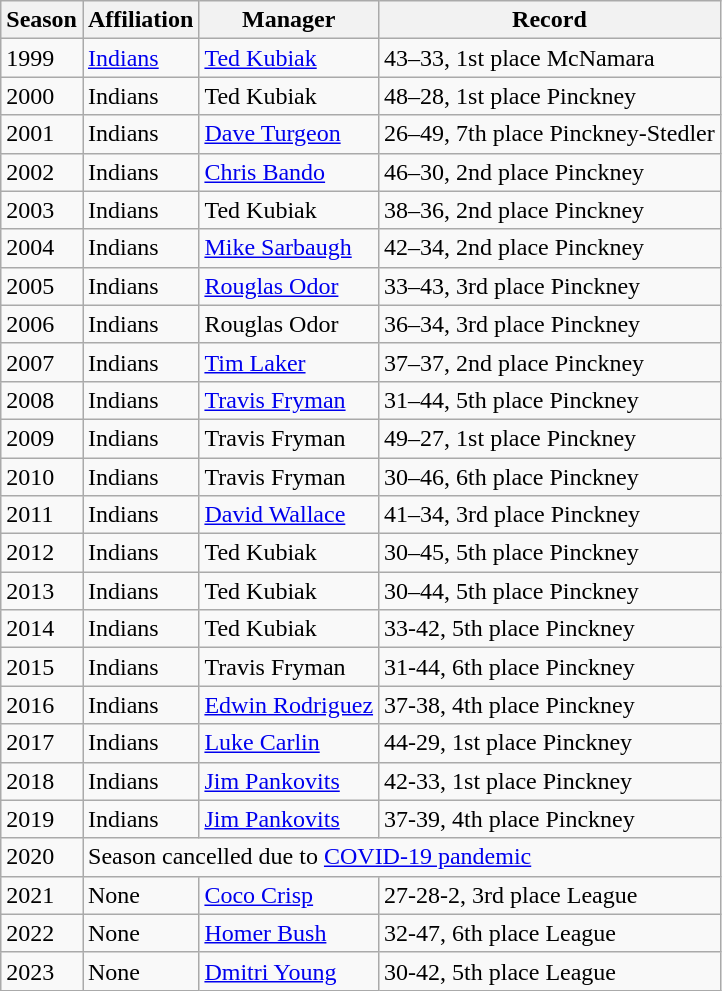<table class="wikitable">
<tr>
<th>Season</th>
<th>Affiliation</th>
<th>Manager</th>
<th>Record</th>
</tr>
<tr>
<td>1999</td>
<td><a href='#'>Indians</a></td>
<td><a href='#'>Ted Kubiak</a></td>
<td>43–33, 1st place McNamara</td>
</tr>
<tr>
<td>2000</td>
<td>Indians</td>
<td>Ted Kubiak</td>
<td>48–28, 1st place Pinckney</td>
</tr>
<tr>
<td>2001</td>
<td>Indians</td>
<td><a href='#'>Dave Turgeon</a></td>
<td>26–49, 7th place Pinckney-Stedler</td>
</tr>
<tr>
<td>2002</td>
<td>Indians</td>
<td><a href='#'>Chris Bando</a></td>
<td>46–30, 2nd place Pinckney</td>
</tr>
<tr>
<td>2003</td>
<td>Indians</td>
<td>Ted Kubiak</td>
<td>38–36, 2nd place Pinckney</td>
</tr>
<tr>
<td>2004</td>
<td>Indians</td>
<td><a href='#'>Mike Sarbaugh</a></td>
<td>42–34, 2nd place Pinckney</td>
</tr>
<tr>
<td>2005</td>
<td>Indians</td>
<td><a href='#'>Rouglas Odor</a></td>
<td>33–43, 3rd place Pinckney</td>
</tr>
<tr>
<td>2006</td>
<td>Indians</td>
<td>Rouglas Odor</td>
<td>36–34, 3rd place Pinckney</td>
</tr>
<tr>
<td>2007</td>
<td>Indians</td>
<td><a href='#'>Tim Laker</a></td>
<td>37–37, 2nd place Pinckney</td>
</tr>
<tr>
<td>2008</td>
<td>Indians</td>
<td><a href='#'>Travis Fryman</a></td>
<td>31–44, 5th place Pinckney</td>
</tr>
<tr>
<td>2009</td>
<td>Indians</td>
<td>Travis Fryman</td>
<td>49–27, 1st place Pinckney</td>
</tr>
<tr>
<td>2010</td>
<td>Indians</td>
<td>Travis Fryman</td>
<td>30–46, 6th place Pinckney</td>
</tr>
<tr>
<td>2011</td>
<td>Indians</td>
<td><a href='#'>David Wallace</a></td>
<td>41–34, 3rd place Pinckney</td>
</tr>
<tr>
<td>2012</td>
<td>Indians</td>
<td>Ted Kubiak</td>
<td>30–45, 5th place Pinckney</td>
</tr>
<tr>
<td>2013</td>
<td>Indians</td>
<td>Ted Kubiak</td>
<td>30–44, 5th place Pinckney</td>
</tr>
<tr>
<td>2014</td>
<td>Indians</td>
<td>Ted Kubiak</td>
<td>33-42, 5th place Pinckney</td>
</tr>
<tr>
<td>2015</td>
<td>Indians</td>
<td>Travis Fryman</td>
<td>31-44, 6th place Pinckney</td>
</tr>
<tr>
<td>2016</td>
<td>Indians</td>
<td><a href='#'>Edwin Rodriguez</a></td>
<td>37-38, 4th place Pinckney</td>
</tr>
<tr>
<td>2017</td>
<td>Indians</td>
<td><a href='#'>Luke Carlin</a></td>
<td>44-29, 1st place Pinckney</td>
</tr>
<tr>
<td>2018</td>
<td>Indians</td>
<td><a href='#'>Jim Pankovits</a></td>
<td>42-33, 1st place Pinckney</td>
</tr>
<tr>
<td>2019</td>
<td>Indians</td>
<td><a href='#'>Jim Pankovits</a></td>
<td>37-39, 4th place Pinckney</td>
</tr>
<tr>
<td>2020</td>
<td colspan="4">Season cancelled due to <a href='#'>COVID-19 pandemic</a></td>
</tr>
<tr>
<td>2021</td>
<td>None</td>
<td><a href='#'>Coco Crisp</a></td>
<td>27-28-2, 3rd place League</td>
</tr>
<tr>
<td>2022</td>
<td>None</td>
<td><a href='#'>Homer Bush</a></td>
<td>32-47, 6th place League</td>
</tr>
<tr>
<td>2023</td>
<td>None</td>
<td><a href='#'>Dmitri Young</a></td>
<td>30-42, 5th place League</td>
</tr>
</table>
